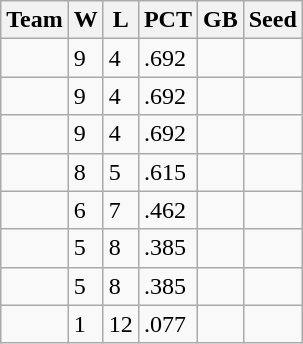<table class=wikitable>
<tr>
<th>Team</th>
<th>W</th>
<th>L</th>
<th>PCT</th>
<th>GB</th>
<th>Seed</th>
</tr>
<tr>
<td></td>
<td>9</td>
<td>4</td>
<td>.692</td>
<td></td>
<td></td>
</tr>
<tr>
<td></td>
<td>9</td>
<td>4</td>
<td>.692</td>
<td></td>
<td></td>
</tr>
<tr>
<td></td>
<td>9</td>
<td>4</td>
<td>.692</td>
<td></td>
<td></td>
</tr>
<tr>
<td></td>
<td>8</td>
<td>5</td>
<td>.615</td>
<td></td>
<td></td>
</tr>
<tr>
<td></td>
<td>6</td>
<td>7</td>
<td>.462</td>
<td></td>
<td></td>
</tr>
<tr>
<td></td>
<td>5</td>
<td>8</td>
<td>.385</td>
<td></td>
<td></td>
</tr>
<tr>
<td></td>
<td>5</td>
<td>8</td>
<td>.385</td>
<td></td>
<td></td>
</tr>
<tr>
<td></td>
<td>1</td>
<td>12</td>
<td>.077</td>
<td></td>
<td></td>
</tr>
</table>
